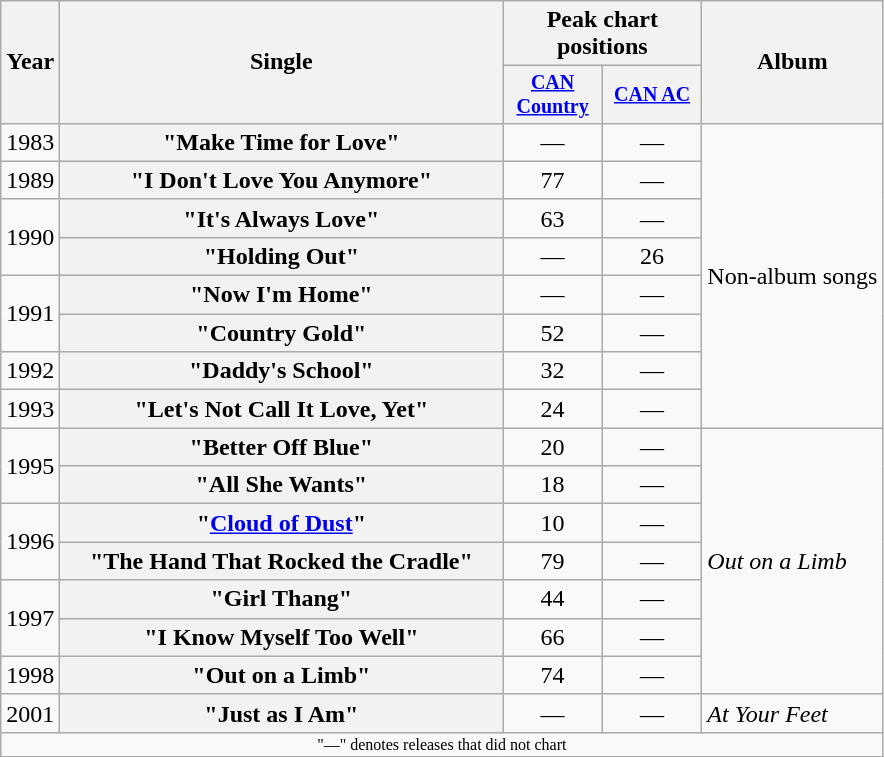<table class="wikitable plainrowheaders" style="text-align:center;">
<tr>
<th rowspan="2">Year</th>
<th rowspan="2" style="width:18em;">Single</th>
<th colspan="2">Peak chart<br>positions</th>
<th rowspan="2">Album</th>
</tr>
<tr style="font-size:smaller;">
<th style="width:4.5em;"><a href='#'>CAN Country</a></th>
<th style="width:4.5em;"><a href='#'>CAN AC</a></th>
</tr>
<tr>
<td>1983</td>
<th scope="row">"Make Time for Love"</th>
<td>—</td>
<td>—</td>
<td align="left" rowspan="8">Non-album songs</td>
</tr>
<tr>
<td>1989</td>
<th scope="row">"I Don't Love You Anymore"</th>
<td>77</td>
<td>—</td>
</tr>
<tr>
<td rowspan="2">1990</td>
<th scope="row">"It's Always Love"</th>
<td>63</td>
<td>—</td>
</tr>
<tr>
<th scope="row">"Holding Out"</th>
<td>—</td>
<td>26</td>
</tr>
<tr>
<td rowspan="2">1991</td>
<th scope="row">"Now I'm Home"</th>
<td>—</td>
<td>—</td>
</tr>
<tr>
<th scope="row">"Country Gold"</th>
<td>52</td>
<td>—</td>
</tr>
<tr>
<td>1992</td>
<th scope="row">"Daddy's School"</th>
<td>32</td>
<td>—</td>
</tr>
<tr>
<td>1993</td>
<th scope="row">"Let's Not Call It Love, Yet"</th>
<td>24</td>
<td>—</td>
</tr>
<tr>
<td rowspan="2">1995</td>
<th scope="row">"Better Off Blue"</th>
<td>20</td>
<td>—</td>
<td align="left" rowspan="7"><em>Out on a Limb</em></td>
</tr>
<tr>
<th scope="row">"All She Wants"</th>
<td>18</td>
<td>—</td>
</tr>
<tr>
<td rowspan="2">1996</td>
<th scope="row">"<a href='#'>Cloud of Dust</a>"</th>
<td>10</td>
<td>—</td>
</tr>
<tr>
<th scope="row">"The Hand That Rocked the Cradle"</th>
<td>79</td>
<td>—</td>
</tr>
<tr>
<td rowspan="2">1997</td>
<th scope="row">"Girl Thang"</th>
<td>44</td>
<td>—</td>
</tr>
<tr>
<th scope="row">"I Know Myself Too Well"</th>
<td>66</td>
<td>—</td>
</tr>
<tr>
<td>1998</td>
<th scope="row">"Out on a Limb"</th>
<td>74</td>
<td>—</td>
</tr>
<tr>
<td>2001</td>
<th scope="row">"Just as I Am"</th>
<td>—</td>
<td>—</td>
<td align="left"><em>At Your Feet</em></td>
</tr>
<tr>
<td colspan="5" style="font-size:8pt">"—" denotes releases that did not chart</td>
</tr>
<tr>
</tr>
</table>
